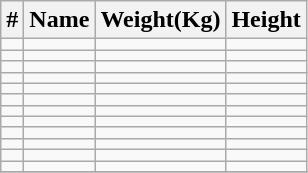<table class="wikitable sortable">
<tr>
<th>#</th>
<th>Name</th>
<th>Weight(Kg)</th>
<th>Height</th>
</tr>
<tr>
<td></td>
<td></td>
<td></td>
<td></td>
</tr>
<tr>
<td></td>
<td></td>
<td></td>
<td></td>
</tr>
<tr>
<td></td>
<td></td>
<td></td>
<td></td>
</tr>
<tr>
<td></td>
<td></td>
<td></td>
<td></td>
</tr>
<tr>
<td></td>
<td></td>
<td></td>
<td></td>
</tr>
<tr>
<td></td>
<td></td>
<td></td>
<td></td>
</tr>
<tr>
<td></td>
<td></td>
<td></td>
<td></td>
</tr>
<tr>
<td></td>
<td></td>
<td></td>
<td></td>
</tr>
<tr>
<td></td>
<td></td>
<td></td>
<td></td>
</tr>
<tr>
<td></td>
<td></td>
<td></td>
<td></td>
</tr>
<tr>
<td></td>
<td></td>
<td></td>
<td></td>
</tr>
<tr>
<td></td>
<td></td>
<td></td>
<td></td>
</tr>
<tr>
</tr>
</table>
